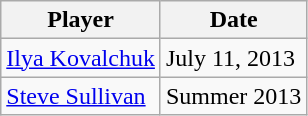<table class="wikitable">
<tr>
<th>Player</th>
<th>Date</th>
</tr>
<tr>
<td><a href='#'>Ilya Kovalchuk</a></td>
<td>July 11, 2013</td>
</tr>
<tr>
<td><a href='#'>Steve Sullivan</a></td>
<td>Summer 2013</td>
</tr>
</table>
